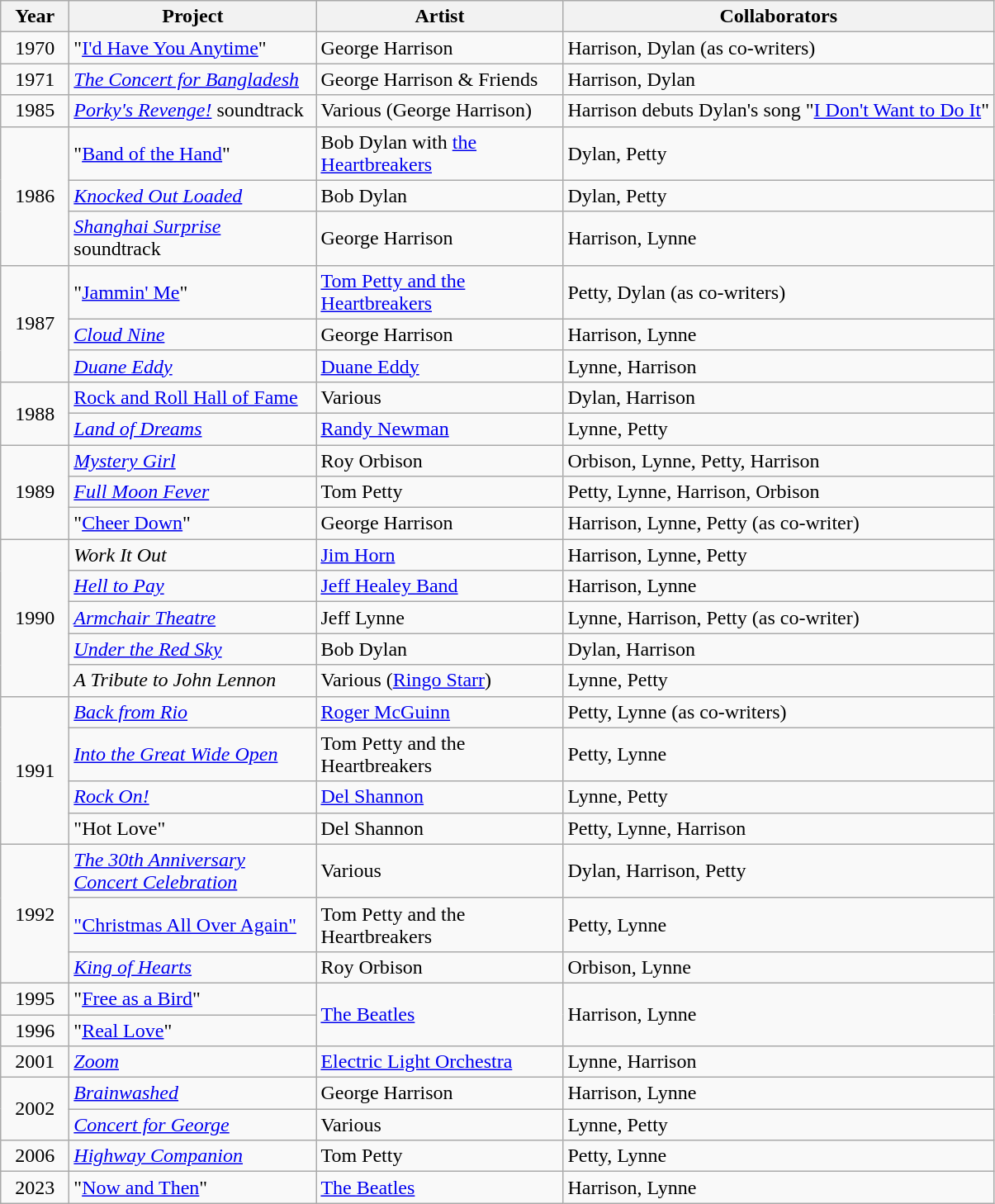<table class="wikitable sortable">
<tr>
<th style="width:3em">Year</th>
<th style="width:12em">Project</th>
<th style="width:12em">Artist</th>
<th class="unsortable">Collaborators</th>
</tr>
<tr>
<td align="center">1970</td>
<td>"<a href='#'>I'd Have You Anytime</a>"</td>
<td>George Harrison</td>
<td>Harrison, Dylan (as co-writers)</td>
</tr>
<tr>
<td align="center">1971</td>
<td><em><a href='#'>The Concert for Bangladesh</a></em></td>
<td>George Harrison & Friends</td>
<td>Harrison, Dylan</td>
</tr>
<tr>
<td align="center">1985</td>
<td><em><a href='#'>Porky's Revenge!</a></em> soundtrack</td>
<td>Various (George Harrison)</td>
<td>Harrison debuts Dylan's song "<a href='#'>I Don't Want to Do It</a>"</td>
</tr>
<tr>
<td align="center" rowspan="3">1986</td>
<td>"<a href='#'>Band of the Hand</a>"</td>
<td>Bob Dylan with <a href='#'>the Heartbreakers</a></td>
<td>Dylan, Petty</td>
</tr>
<tr>
<td><em><a href='#'>Knocked Out Loaded</a></em></td>
<td>Bob Dylan</td>
<td>Dylan, Petty</td>
</tr>
<tr>
<td><em><a href='#'>Shanghai Surprise</a></em> soundtrack</td>
<td>George Harrison</td>
<td>Harrison, Lynne</td>
</tr>
<tr>
<td align="center" rowspan="3">1987</td>
<td>"<a href='#'>Jammin' Me</a>"</td>
<td><a href='#'>Tom Petty and the Heartbreakers</a></td>
<td>Petty, Dylan (as co-writers)</td>
</tr>
<tr>
<td><em><a href='#'>Cloud Nine</a></em></td>
<td>George Harrison</td>
<td>Harrison, Lynne</td>
</tr>
<tr>
<td><em><a href='#'>Duane Eddy</a></em></td>
<td><a href='#'>Duane Eddy</a></td>
<td>Lynne, Harrison</td>
</tr>
<tr>
<td align="center" rowspan="2">1988</td>
<td><a href='#'>Rock and Roll Hall of Fame</a></td>
<td>Various</td>
<td>Dylan, Harrison</td>
</tr>
<tr>
<td><em><a href='#'>Land of Dreams</a></em></td>
<td><a href='#'>Randy Newman</a></td>
<td>Lynne, Petty</td>
</tr>
<tr>
<td align="center" rowspan="3">1989</td>
<td><em><a href='#'>Mystery Girl</a></em></td>
<td>Roy Orbison</td>
<td>Orbison, Lynne, Petty, Harrison</td>
</tr>
<tr>
<td><em><a href='#'>Full Moon Fever</a></em></td>
<td>Tom Petty</td>
<td>Petty, Lynne, Harrison, Orbison</td>
</tr>
<tr>
<td>"<a href='#'>Cheer Down</a>"</td>
<td>George Harrison</td>
<td>Harrison, Lynne, Petty (as co-writer)</td>
</tr>
<tr>
<td align="center" rowspan="5">1990</td>
<td><em>Work It Out</em></td>
<td><a href='#'>Jim Horn</a></td>
<td>Harrison, Lynne, Petty</td>
</tr>
<tr>
<td><em><a href='#'>Hell to Pay</a></em></td>
<td><a href='#'>Jeff Healey Band</a></td>
<td>Harrison, Lynne</td>
</tr>
<tr>
<td><em><a href='#'>Armchair Theatre</a></em></td>
<td>Jeff Lynne</td>
<td>Lynne, Harrison, Petty (as co-writer)</td>
</tr>
<tr>
<td><em><a href='#'>Under the Red Sky</a></em></td>
<td>Bob Dylan</td>
<td>Dylan, Harrison</td>
</tr>
<tr>
<td><em>A Tribute to John Lennon</em></td>
<td>Various (<a href='#'>Ringo Starr</a>)</td>
<td>Lynne, Petty</td>
</tr>
<tr>
<td align="center" rowspan="4">1991</td>
<td><em><a href='#'>Back from Rio</a></em></td>
<td><a href='#'>Roger McGuinn</a></td>
<td>Petty, Lynne (as co-writers)</td>
</tr>
<tr>
<td><em><a href='#'>Into the Great Wide Open</a></em></td>
<td>Tom Petty and the Heartbreakers</td>
<td>Petty, Lynne</td>
</tr>
<tr>
<td><em><a href='#'>Rock On!</a></em></td>
<td><a href='#'>Del Shannon</a></td>
<td>Lynne, Petty</td>
</tr>
<tr>
<td>"Hot Love"</td>
<td>Del Shannon</td>
<td>Petty, Lynne, Harrison</td>
</tr>
<tr>
<td align="center" rowspan="3">1992</td>
<td><em><a href='#'>The 30th Anniversary Concert Celebration</a></em></td>
<td>Various</td>
<td>Dylan, Harrison, Petty</td>
</tr>
<tr>
<td><a href='#'>"Christmas All Over Again"</a></td>
<td>Tom Petty and the Heartbreakers</td>
<td>Petty, Lynne</td>
</tr>
<tr>
<td><em><a href='#'>King of Hearts</a></em></td>
<td>Roy Orbison</td>
<td>Orbison, Lynne</td>
</tr>
<tr>
<td align="center">1995</td>
<td>"<a href='#'>Free as a Bird</a>"</td>
<td rowspan="2"><a href='#'>The Beatles</a></td>
<td rowspan="2">Harrison, Lynne</td>
</tr>
<tr>
<td align="center">1996</td>
<td>"<a href='#'>Real Love</a>"</td>
</tr>
<tr>
<td align="center">2001</td>
<td><em><a href='#'>Zoom</a></em></td>
<td><a href='#'>Electric Light Orchestra</a></td>
<td>Lynne, Harrison</td>
</tr>
<tr>
<td align="center" rowspan="2">2002</td>
<td><em><a href='#'>Brainwashed</a></em></td>
<td>George Harrison</td>
<td>Harrison, Lynne</td>
</tr>
<tr>
<td><em><a href='#'>Concert for George</a></em></td>
<td>Various</td>
<td>Lynne, Petty</td>
</tr>
<tr>
<td align="center">2006</td>
<td><em><a href='#'>Highway Companion</a></em></td>
<td>Tom Petty</td>
<td>Petty, Lynne</td>
</tr>
<tr>
<td align="center">2023</td>
<td>"<a href='#'>Now and Then</a>"</td>
<td><a href='#'>The Beatles</a></td>
<td>Harrison, Lynne</td>
</tr>
</table>
